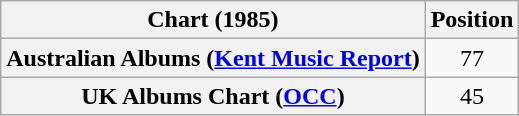<table class="wikitable sortable plainrowheaders">
<tr>
<th scope="col">Chart (1985)</th>
<th scope="col">Position</th>
</tr>
<tr>
<th scope="row">Australian Albums (<a href='#'>Kent Music Report</a>)</th>
<td align="center">77</td>
</tr>
<tr>
<th scope="row">UK Albums Chart (<a href='#'>OCC</a>)</th>
<td align="center">45</td>
</tr>
</table>
